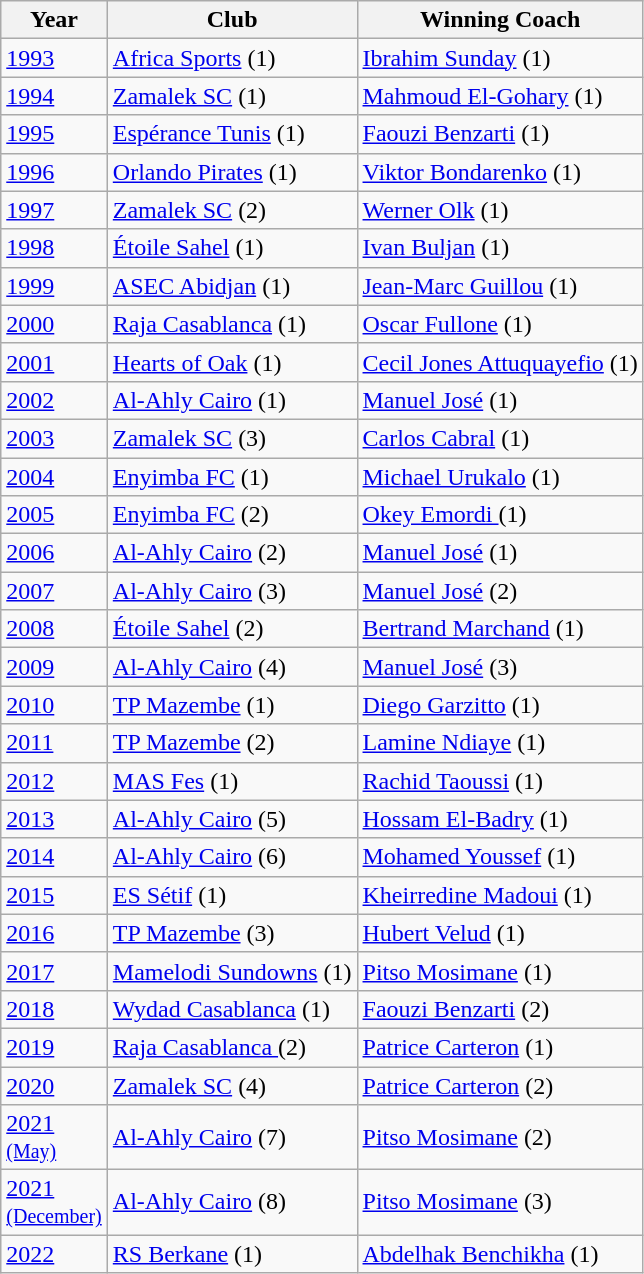<table class="wikitable">
<tr>
<th>Year</th>
<th>Club</th>
<th>Winning Coach</th>
</tr>
<tr>
<td><a href='#'>1993</a></td>
<td> <a href='#'>Africa Sports</a> (1)</td>
<td> <a href='#'>Ibrahim Sunday</a> (1)</td>
</tr>
<tr>
<td><a href='#'>1994</a></td>
<td> <a href='#'>Zamalek SC</a> (1)</td>
<td> <a href='#'>Mahmoud El-Gohary</a> (1)</td>
</tr>
<tr>
<td><a href='#'>1995</a></td>
<td> <a href='#'>Espérance Tunis</a> (1)</td>
<td> <a href='#'>Faouzi Benzarti</a> (1)</td>
</tr>
<tr>
<td><a href='#'>1996</a></td>
<td> <a href='#'>Orlando Pirates</a> (1)</td>
<td> <a href='#'>Viktor Bondarenko</a> (1)</td>
</tr>
<tr>
<td><a href='#'>1997</a></td>
<td> <a href='#'>Zamalek SC</a> (2)</td>
<td> <a href='#'>Werner Olk</a> (1)</td>
</tr>
<tr>
<td><a href='#'>1998</a></td>
<td> <a href='#'>Étoile Sahel</a> (1)</td>
<td> <a href='#'>Ivan Buljan</a> (1)</td>
</tr>
<tr>
<td><a href='#'>1999</a></td>
<td> <a href='#'>ASEC Abidjan</a> (1)</td>
<td> <a href='#'>Jean-Marc Guillou</a> (1)</td>
</tr>
<tr>
<td><a href='#'>2000</a></td>
<td> <a href='#'>Raja Casablanca</a> (1)</td>
<td> <a href='#'>Oscar Fullone</a> (1)</td>
</tr>
<tr>
<td><a href='#'>2001</a></td>
<td> <a href='#'>Hearts of Oak</a> (1)</td>
<td> <a href='#'>Cecil Jones Attuquayefio</a> (1)</td>
</tr>
<tr>
<td><a href='#'>2002</a></td>
<td> <a href='#'>Al-Ahly Cairo</a> (1)</td>
<td> <a href='#'>Manuel José</a> (1)</td>
</tr>
<tr>
<td><a href='#'>2003</a></td>
<td> <a href='#'>Zamalek SC</a> (3)</td>
<td> <a href='#'>Carlos Cabral</a> (1)</td>
</tr>
<tr>
<td><a href='#'>2004</a></td>
<td> <a href='#'>Enyimba FC</a> (1)</td>
<td> <a href='#'>Michael Urukalo</a> (1)</td>
</tr>
<tr>
<td><a href='#'>2005</a></td>
<td> <a href='#'>Enyimba FC</a> (2)</td>
<td> <a href='#'>Okey Emordi </a> (1)</td>
</tr>
<tr>
<td><a href='#'>2006</a></td>
<td> <a href='#'>Al-Ahly Cairo</a> (2)</td>
<td> <a href='#'>Manuel José</a> (1)</td>
</tr>
<tr>
<td><a href='#'>2007</a></td>
<td> <a href='#'>Al-Ahly Cairo</a> (3)</td>
<td> <a href='#'>Manuel José</a> (2)</td>
</tr>
<tr>
<td><a href='#'>2008</a></td>
<td> <a href='#'>Étoile Sahel</a> (2)</td>
<td> <a href='#'>Bertrand Marchand</a> (1)</td>
</tr>
<tr>
<td><a href='#'>2009</a></td>
<td> <a href='#'>Al-Ahly Cairo</a> (4)</td>
<td> <a href='#'>Manuel José</a> (3)</td>
</tr>
<tr>
<td><a href='#'>2010</a></td>
<td> <a href='#'>TP Mazembe</a> (1)</td>
<td> <a href='#'>Diego Garzitto</a> (1)</td>
</tr>
<tr>
<td><a href='#'>2011</a></td>
<td> <a href='#'>TP Mazembe</a> (2)</td>
<td> <a href='#'>Lamine Ndiaye</a> (1)</td>
</tr>
<tr>
<td><a href='#'>2012</a></td>
<td> <a href='#'>MAS Fes</a> (1)</td>
<td> <a href='#'>Rachid Taoussi</a> (1)</td>
</tr>
<tr>
<td><a href='#'>2013</a></td>
<td> <a href='#'>Al-Ahly Cairo</a> (5)</td>
<td> <a href='#'>Hossam El-Badry</a> (1)</td>
</tr>
<tr>
<td><a href='#'>2014</a></td>
<td> <a href='#'>Al-Ahly Cairo</a> (6)</td>
<td> <a href='#'>Mohamed Youssef</a> (1)</td>
</tr>
<tr>
<td><a href='#'>2015</a></td>
<td> <a href='#'>ES Sétif</a> (1)</td>
<td> <a href='#'>Kheirredine Madoui</a> (1)</td>
</tr>
<tr>
<td><a href='#'>2016</a></td>
<td> <a href='#'>TP Mazembe</a> (3)</td>
<td> <a href='#'>Hubert Velud</a> (1)</td>
</tr>
<tr>
<td><a href='#'>2017</a></td>
<td> <a href='#'>Mamelodi Sundowns</a> (1)</td>
<td> <a href='#'>Pitso Mosimane</a> (1)</td>
</tr>
<tr>
<td><a href='#'>2018</a></td>
<td> <a href='#'>Wydad Casablanca</a> (1)</td>
<td> <a href='#'>Faouzi Benzarti</a> (2)</td>
</tr>
<tr>
<td><a href='#'>2019</a></td>
<td> <a href='#'>Raja Casablanca </a> (2)</td>
<td> <a href='#'>Patrice Carteron</a> (1)</td>
</tr>
<tr>
<td><a href='#'>2020</a></td>
<td> <a href='#'>Zamalek SC</a> (4)</td>
<td> <a href='#'>Patrice Carteron</a> (2)</td>
</tr>
<tr>
<td><a href='#'>2021<br><small>(May)</small></a></td>
<td> <a href='#'>Al-Ahly Cairo</a> (7)</td>
<td> <a href='#'>Pitso Mosimane</a> (2)</td>
</tr>
<tr>
<td><a href='#'>2021<br><small>(December)</small></a></td>
<td> <a href='#'>Al-Ahly Cairo</a> (8)</td>
<td> <a href='#'>Pitso Mosimane</a> (3)</td>
</tr>
<tr>
<td><a href='#'>2022</a></td>
<td> <a href='#'>RS Berkane</a> (1)</td>
<td> <a href='#'>Abdelhak Benchikha</a> (1)</td>
</tr>
</table>
